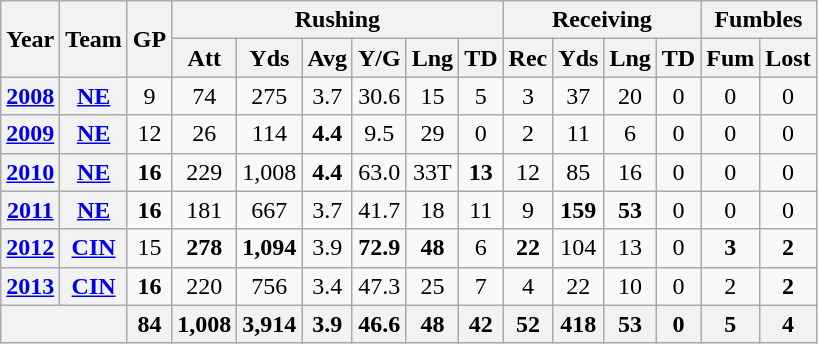<table class="wikitable" style="text-align:center">
<tr>
<th rowspan="2">Year</th>
<th rowspan="2">Team</th>
<th rowspan="2">GP</th>
<th colspan="6">Rushing</th>
<th colspan="4">Receiving</th>
<th colspan="2">Fumbles</th>
</tr>
<tr>
<th>Att</th>
<th>Yds</th>
<th>Avg</th>
<th>Y/G</th>
<th>Lng</th>
<th>TD</th>
<th>Rec</th>
<th>Yds</th>
<th>Lng</th>
<th>TD</th>
<th>Fum</th>
<th>Lost</th>
</tr>
<tr>
<th><a href='#'>2008</a></th>
<th><a href='#'>NE</a></th>
<td>9</td>
<td>74</td>
<td>275</td>
<td>3.7</td>
<td>30.6</td>
<td>15</td>
<td>5</td>
<td>3</td>
<td>37</td>
<td>20</td>
<td>0</td>
<td>0</td>
<td>0</td>
</tr>
<tr>
<th><a href='#'>2009</a></th>
<th><a href='#'>NE</a></th>
<td>12</td>
<td>26</td>
<td>114</td>
<td><strong>4.4</strong></td>
<td>9.5</td>
<td>29</td>
<td>0</td>
<td>2</td>
<td>11</td>
<td>6</td>
<td>0</td>
<td>0</td>
<td>0</td>
</tr>
<tr>
<th><a href='#'>2010</a></th>
<th><a href='#'>NE</a></th>
<td><strong>16</strong></td>
<td>229</td>
<td>1,008</td>
<td><strong>4.4</strong></td>
<td>63.0</td>
<td>33T</td>
<td><strong>13</strong></td>
<td>12</td>
<td>85</td>
<td>16</td>
<td>0</td>
<td>0</td>
<td>0</td>
</tr>
<tr>
<th><a href='#'>2011</a></th>
<th><a href='#'>NE</a></th>
<td><strong>16</strong></td>
<td>181</td>
<td>667</td>
<td>3.7</td>
<td>41.7</td>
<td>18</td>
<td>11</td>
<td>9</td>
<td><strong>159</strong></td>
<td><strong>53</strong></td>
<td>0</td>
<td>0</td>
<td>0</td>
</tr>
<tr>
<th><a href='#'>2012</a></th>
<th><a href='#'>CIN</a></th>
<td>15</td>
<td><strong>278</strong></td>
<td><strong>1,094</strong></td>
<td>3.9</td>
<td><strong>72.9</strong></td>
<td><strong>48</strong></td>
<td>6</td>
<td><strong>22</strong></td>
<td>104</td>
<td>13</td>
<td>0</td>
<td><strong>3</strong></td>
<td><strong>2</strong></td>
</tr>
<tr>
<th><a href='#'>2013</a></th>
<th><a href='#'>CIN</a></th>
<td><strong>16</strong></td>
<td>220</td>
<td>756</td>
<td>3.4</td>
<td>47.3</td>
<td>25</td>
<td>7</td>
<td>4</td>
<td>22</td>
<td>10</td>
<td>0</td>
<td>2</td>
<td><strong>2</strong></td>
</tr>
<tr>
<th colspan="2"></th>
<th>84</th>
<th>1,008</th>
<th>3,914</th>
<th>3.9</th>
<th>46.6</th>
<th>48</th>
<th>42</th>
<th>52</th>
<th>418</th>
<th>53</th>
<th>0</th>
<th>5</th>
<th>4</th>
</tr>
</table>
